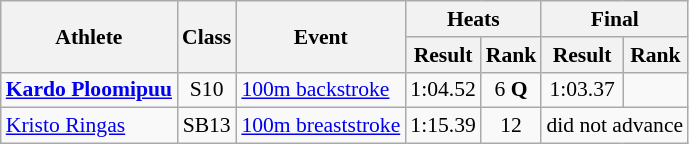<table class=wikitable style="font-size:90%">
<tr>
<th rowspan="2">Athlete</th>
<th rowspan="2">Class</th>
<th rowspan="2">Event</th>
<th colspan="2">Heats</th>
<th colspan="2">Final</th>
</tr>
<tr>
<th>Result</th>
<th>Rank</th>
<th>Result</th>
<th>Rank</th>
</tr>
<tr>
<td><strong><a href='#'>Kardo Ploomipuu</a></strong></td>
<td style="text-align:center;">S10</td>
<td><a href='#'>100m backstroke</a></td>
<td style="text-align:center;">1:04.52</td>
<td style="text-align:center;">6 <strong>Q</strong></td>
<td style="text-align:center;">1:03.37</td>
<td style="text-align:center;"></td>
</tr>
<tr>
<td><a href='#'>Kristo Ringas</a></td>
<td style="text-align:center;">SB13</td>
<td><a href='#'>100m breaststroke</a></td>
<td style="text-align:center;">1:15.39</td>
<td style="text-align:center;">12</td>
<td style="text-align:center;" colspan="2">did not advance</td>
</tr>
</table>
